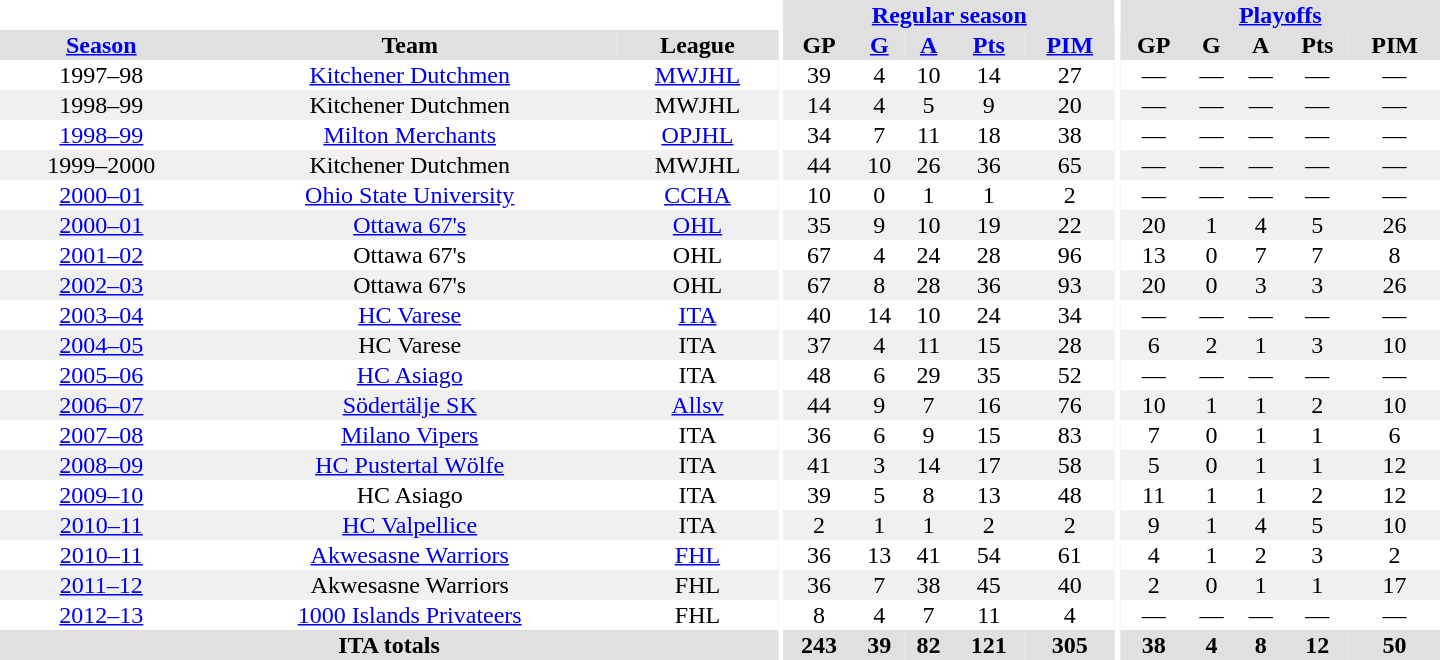<table border="0" cellpadding="1" cellspacing="0" style="text-align:center; width:60em">
<tr bgcolor="#e0e0e0">
<th colspan="3" bgcolor="#ffffff"></th>
<th rowspan="99" bgcolor="#ffffff"></th>
<th colspan="5"><a href='#'>Regular season</a></th>
<th rowspan="99" bgcolor="#ffffff"></th>
<th colspan="5"><a href='#'>Playoffs</a></th>
</tr>
<tr bgcolor="#e0e0e0">
<th><a href='#'>Season</a></th>
<th>Team</th>
<th>League</th>
<th>GP</th>
<th><a href='#'>G</a></th>
<th><a href='#'>A</a></th>
<th><a href='#'>Pts</a></th>
<th><a href='#'>PIM</a></th>
<th>GP</th>
<th>G</th>
<th>A</th>
<th>Pts</th>
<th>PIM</th>
</tr>
<tr>
<td>1997–98</td>
<td><a href='#'>Kitchener Dutchmen</a></td>
<td><a href='#'>MWJHL</a></td>
<td>39</td>
<td>4</td>
<td>10</td>
<td>14</td>
<td>27</td>
<td>—</td>
<td>—</td>
<td>—</td>
<td>—</td>
<td>—</td>
</tr>
<tr bgcolor="#f0f0f0">
<td>1998–99</td>
<td>Kitchener Dutchmen</td>
<td>MWJHL</td>
<td>14</td>
<td>4</td>
<td>5</td>
<td>9</td>
<td>20</td>
<td>—</td>
<td>—</td>
<td>—</td>
<td>—</td>
<td>—</td>
</tr>
<tr>
<td><a href='#'>1998–99</a></td>
<td><a href='#'>Milton Merchants</a></td>
<td><a href='#'>OPJHL</a></td>
<td>34</td>
<td>7</td>
<td>11</td>
<td>18</td>
<td>38</td>
<td>—</td>
<td>—</td>
<td>—</td>
<td>—</td>
<td>—</td>
</tr>
<tr bgcolor="#f0f0f0">
<td>1999–2000</td>
<td>Kitchener Dutchmen</td>
<td>MWJHL</td>
<td>44</td>
<td>10</td>
<td>26</td>
<td>36</td>
<td>65</td>
<td>—</td>
<td>—</td>
<td>—</td>
<td>—</td>
<td>—</td>
</tr>
<tr>
<td><a href='#'>2000–01</a></td>
<td><a href='#'>Ohio State University</a></td>
<td><a href='#'>CCHA</a></td>
<td>10</td>
<td>0</td>
<td>1</td>
<td>1</td>
<td>2</td>
<td>—</td>
<td>—</td>
<td>—</td>
<td>—</td>
<td>—</td>
</tr>
<tr bgcolor="#f0f0f0">
<td><a href='#'>2000–01</a></td>
<td><a href='#'>Ottawa 67's</a></td>
<td><a href='#'>OHL</a></td>
<td>35</td>
<td>9</td>
<td>10</td>
<td>19</td>
<td>22</td>
<td>20</td>
<td>1</td>
<td>4</td>
<td>5</td>
<td>26</td>
</tr>
<tr>
<td><a href='#'>2001–02</a></td>
<td>Ottawa 67's</td>
<td>OHL</td>
<td>67</td>
<td>4</td>
<td>24</td>
<td>28</td>
<td>96</td>
<td>13</td>
<td>0</td>
<td>7</td>
<td>7</td>
<td>8</td>
</tr>
<tr bgcolor="#f0f0f0">
<td><a href='#'>2002–03</a></td>
<td>Ottawa 67's</td>
<td>OHL</td>
<td>67</td>
<td>8</td>
<td>28</td>
<td>36</td>
<td>93</td>
<td>20</td>
<td>0</td>
<td>3</td>
<td>3</td>
<td>26</td>
</tr>
<tr>
<td><a href='#'>2003–04</a></td>
<td><a href='#'>HC Varese</a></td>
<td><a href='#'>ITA</a></td>
<td>40</td>
<td>14</td>
<td>10</td>
<td>24</td>
<td>34</td>
<td>—</td>
<td>—</td>
<td>—</td>
<td>—</td>
<td>—</td>
</tr>
<tr bgcolor="#f0f0f0">
<td><a href='#'>2004–05</a></td>
<td>HC Varese</td>
<td>ITA</td>
<td>37</td>
<td>4</td>
<td>11</td>
<td>15</td>
<td>28</td>
<td>6</td>
<td>2</td>
<td>1</td>
<td>3</td>
<td>10</td>
</tr>
<tr>
<td><a href='#'>2005–06</a></td>
<td><a href='#'>HC Asiago</a></td>
<td>ITA</td>
<td>48</td>
<td>6</td>
<td>29</td>
<td>35</td>
<td>52</td>
<td>—</td>
<td>—</td>
<td>—</td>
<td>—</td>
<td>—</td>
</tr>
<tr bgcolor="#f0f0f0">
<td><a href='#'>2006–07</a></td>
<td><a href='#'>Södertälje SK</a></td>
<td><a href='#'>Allsv</a></td>
<td>44</td>
<td>9</td>
<td>7</td>
<td>16</td>
<td>76</td>
<td>10</td>
<td>1</td>
<td>1</td>
<td>2</td>
<td>10</td>
</tr>
<tr>
<td><a href='#'>2007–08</a></td>
<td><a href='#'>Milano Vipers</a></td>
<td>ITA</td>
<td>36</td>
<td>6</td>
<td>9</td>
<td>15</td>
<td>83</td>
<td>7</td>
<td>0</td>
<td>1</td>
<td>1</td>
<td>6</td>
</tr>
<tr bgcolor="#f0f0f0">
<td><a href='#'>2008–09</a></td>
<td><a href='#'>HC Pustertal Wölfe</a></td>
<td>ITA</td>
<td>41</td>
<td>3</td>
<td>14</td>
<td>17</td>
<td>58</td>
<td>5</td>
<td>0</td>
<td>1</td>
<td>1</td>
<td>12</td>
</tr>
<tr>
<td><a href='#'>2009–10</a></td>
<td>HC Asiago</td>
<td>ITA</td>
<td>39</td>
<td>5</td>
<td>8</td>
<td>13</td>
<td>48</td>
<td>11</td>
<td>1</td>
<td>1</td>
<td>2</td>
<td>12</td>
</tr>
<tr bgcolor="#f0f0f0">
<td><a href='#'>2010–11</a></td>
<td><a href='#'>HC Valpellice</a></td>
<td>ITA</td>
<td>2</td>
<td>1</td>
<td>1</td>
<td>2</td>
<td>2</td>
<td>9</td>
<td>1</td>
<td>4</td>
<td>5</td>
<td>10</td>
</tr>
<tr>
<td><a href='#'>2010–11</a></td>
<td><a href='#'>Akwesasne Warriors</a></td>
<td><a href='#'>FHL</a></td>
<td>36</td>
<td>13</td>
<td>41</td>
<td>54</td>
<td>61</td>
<td>4</td>
<td>1</td>
<td>2</td>
<td>3</td>
<td>2</td>
</tr>
<tr bgcolor="#f0f0f0">
<td><a href='#'>2011–12</a></td>
<td>Akwesasne Warriors</td>
<td>FHL</td>
<td>36</td>
<td>7</td>
<td>38</td>
<td>45</td>
<td>40</td>
<td>2</td>
<td>0</td>
<td>1</td>
<td>1</td>
<td>17</td>
</tr>
<tr>
<td><a href='#'>2012–13</a></td>
<td><a href='#'>1000 Islands Privateers</a></td>
<td>FHL</td>
<td>8</td>
<td>4</td>
<td>7</td>
<td>11</td>
<td>4</td>
<td>—</td>
<td>—</td>
<td>—</td>
<td>—</td>
<td>—</td>
</tr>
<tr bgcolor="#e0e0e0">
<th colspan="3">ITA totals</th>
<th>243</th>
<th>39</th>
<th>82</th>
<th>121</th>
<th>305</th>
<th>38</th>
<th>4</th>
<th>8</th>
<th>12</th>
<th>50</th>
</tr>
</table>
